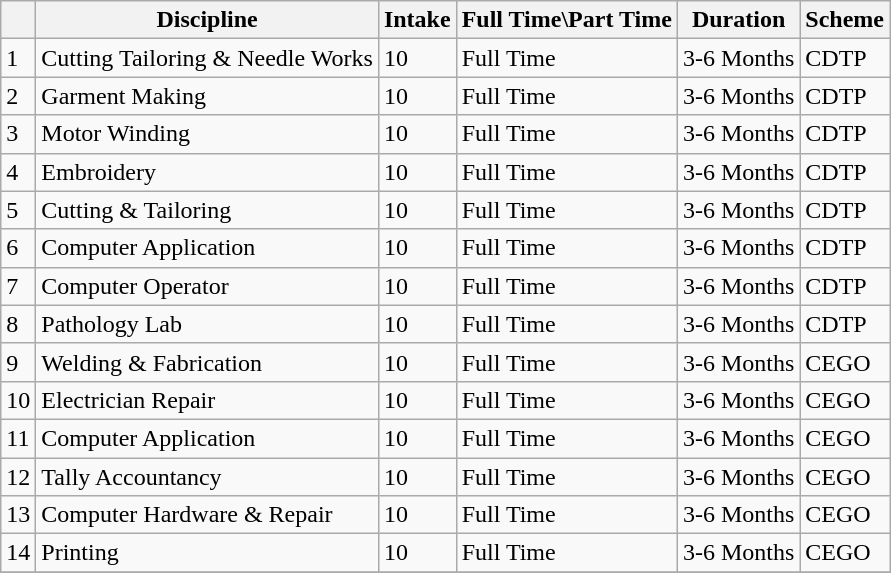<table class="wikitable">
<tr>
<th></th>
<th>Discipline</th>
<th>Intake</th>
<th>Full Time\Part Time</th>
<th>Duration</th>
<th>Scheme</th>
</tr>
<tr>
<td>1</td>
<td>Cutting Tailoring & Needle Works</td>
<td>10</td>
<td>Full Time</td>
<td>3-6 Months</td>
<td>CDTP</td>
</tr>
<tr>
<td>2</td>
<td>Garment Making</td>
<td>10</td>
<td>Full Time</td>
<td>3-6 Months</td>
<td>CDTP</td>
</tr>
<tr>
<td>3</td>
<td>Motor Winding</td>
<td>10</td>
<td>Full Time</td>
<td>3-6 Months</td>
<td>CDTP</td>
</tr>
<tr>
<td>4</td>
<td>Embroidery</td>
<td>10</td>
<td>Full Time</td>
<td>3-6 Months</td>
<td>CDTP</td>
</tr>
<tr>
<td>5</td>
<td>Cutting & Tailoring</td>
<td>10</td>
<td>Full Time</td>
<td>3-6 Months</td>
<td>CDTP</td>
</tr>
<tr>
<td>6</td>
<td>Computer Application</td>
<td>10</td>
<td>Full Time</td>
<td>3-6 Months</td>
<td>CDTP</td>
</tr>
<tr>
<td>7</td>
<td>Computer Operator</td>
<td>10</td>
<td>Full Time</td>
<td>3-6 Months</td>
<td>CDTP</td>
</tr>
<tr>
<td>8</td>
<td>Pathology Lab</td>
<td>10</td>
<td>Full Time</td>
<td>3-6 Months</td>
<td>CDTP</td>
</tr>
<tr>
<td>9</td>
<td>Welding & Fabrication</td>
<td>10</td>
<td>Full Time</td>
<td>3-6 Months</td>
<td>CEGO</td>
</tr>
<tr>
<td>10</td>
<td>Electrician Repair</td>
<td>10</td>
<td>Full Time</td>
<td>3-6 Months</td>
<td>CEGO</td>
</tr>
<tr>
<td>11</td>
<td>Computer Application</td>
<td>10</td>
<td>Full Time</td>
<td>3-6 Months</td>
<td>CEGO</td>
</tr>
<tr>
<td>12</td>
<td>Tally  Accountancy</td>
<td>10</td>
<td>Full Time</td>
<td>3-6 Months</td>
<td>CEGO</td>
</tr>
<tr>
<td>13</td>
<td>Computer Hardware & Repair</td>
<td>10</td>
<td>Full Time</td>
<td>3-6 Months</td>
<td>CEGO</td>
</tr>
<tr>
<td>14</td>
<td>Printing</td>
<td>10</td>
<td>Full Time</td>
<td>3-6 Months</td>
<td>CEGO</td>
</tr>
<tr>
</tr>
</table>
